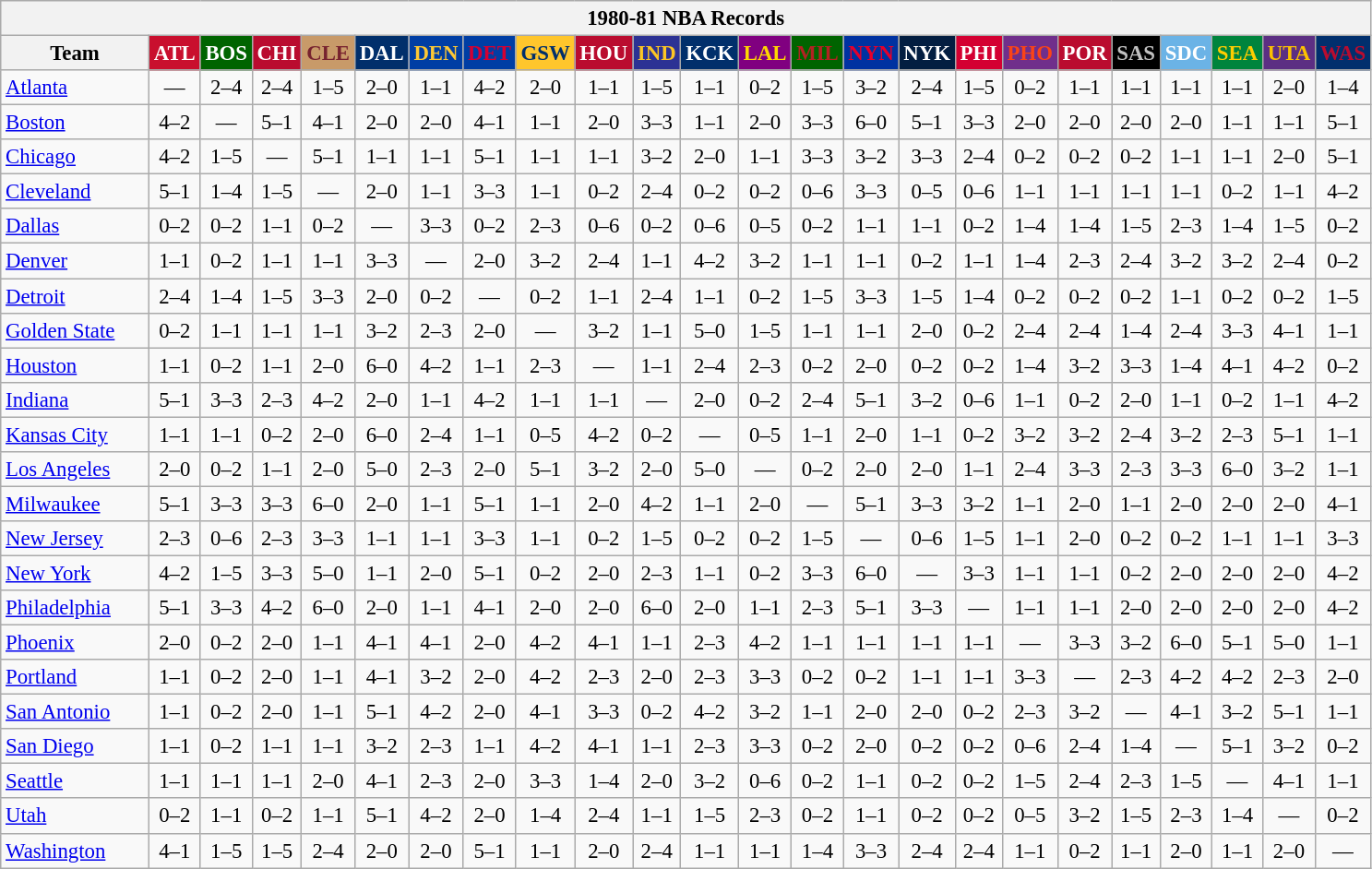<table class="wikitable" style="font-size:95%; text-align:center;">
<tr>
<th colspan=24>1980-81 NBA Records</th>
</tr>
<tr>
<th width=100>Team</th>
<th style="background:#C90F2E;color:#FFFFFF;width=35">ATL</th>
<th style="background:#006400;color:#FFFFFF;width=35">BOS</th>
<th style="background:#BA0C2F;color:#FFFFFF;width=35">CHI</th>
<th style="background:#C89A69;color:#77222F;width=35">CLE</th>
<th style="background:#012F6B;color:#FFFFFF;width=35">DAL</th>
<th style="background:#003EA4;color:#FDC835;width=35">DEN</th>
<th style="background:#003EA4;color:#D50032;width=35">DET</th>
<th style="background:#FFC62C;color:#012F6B;width=35">GSW</th>
<th style="background:#BA0C2F;color:#FFFFFF;width=35">HOU</th>
<th style="background:#2C3294;color:#FCC624;width=35">IND</th>
<th style="background:#012F6B;color:#FFFFFF;width=35">KCK</th>
<th style="background:#800080;color:#FFD700;width=35">LAL</th>
<th style="background:#006400;color:#B22222;width=35">MIL</th>
<th style="background:#0032A1;color:#E5002B;width=35">NYN</th>
<th style="background:#031E41;color:#FFFFFF;width=35">NYK</th>
<th style="background:#D40032;color:#FFFFFF;width=35">PHI</th>
<th style="background:#702F8B;color:#FA4417;width=35">PHO</th>
<th style="background:#BA0C2F;color:#FFFFFF;width=35">POR</th>
<th style="background:#000000;color:#C0C0C0;width=35">SAS</th>
<th style="background:#6BB3E6;color:#FFFFFF;width=35">SDC</th>
<th style="background:#00843D;color:#FFCD01;width=35">SEA</th>
<th style="background:#5C2F83;color:#FCC200;width=35">UTA</th>
<th style="background:#012F6D;color:#BA0C2F;width=35">WAS</th>
</tr>
<tr>
<td style="text-align:left;"><a href='#'>Atlanta</a></td>
<td>—</td>
<td>2–4</td>
<td>2–4</td>
<td>1–5</td>
<td>2–0</td>
<td>1–1</td>
<td>4–2</td>
<td>2–0</td>
<td>1–1</td>
<td>1–5</td>
<td>1–1</td>
<td>0–2</td>
<td>1–5</td>
<td>3–2</td>
<td>2–4</td>
<td>1–5</td>
<td>0–2</td>
<td>1–1</td>
<td>1–1</td>
<td>1–1</td>
<td>1–1</td>
<td>2–0</td>
<td>1–4</td>
</tr>
<tr>
<td style="text-align:left;"><a href='#'>Boston</a></td>
<td>4–2</td>
<td>—</td>
<td>5–1</td>
<td>4–1</td>
<td>2–0</td>
<td>2–0</td>
<td>4–1</td>
<td>1–1</td>
<td>2–0</td>
<td>3–3</td>
<td>1–1</td>
<td>2–0</td>
<td>3–3</td>
<td>6–0</td>
<td>5–1</td>
<td>3–3</td>
<td>2–0</td>
<td>2–0</td>
<td>2–0</td>
<td>2–0</td>
<td>1–1</td>
<td>1–1</td>
<td>5–1</td>
</tr>
<tr>
<td style="text-align:left;"><a href='#'>Chicago</a></td>
<td>4–2</td>
<td>1–5</td>
<td>—</td>
<td>5–1</td>
<td>1–1</td>
<td>1–1</td>
<td>5–1</td>
<td>1–1</td>
<td>1–1</td>
<td>3–2</td>
<td>2–0</td>
<td>1–1</td>
<td>3–3</td>
<td>3–2</td>
<td>3–3</td>
<td>2–4</td>
<td>0–2</td>
<td>0–2</td>
<td>0–2</td>
<td>1–1</td>
<td>1–1</td>
<td>2–0</td>
<td>5–1</td>
</tr>
<tr>
<td style="text-align:left;"><a href='#'>Cleveland</a></td>
<td>5–1</td>
<td>1–4</td>
<td>1–5</td>
<td>—</td>
<td>2–0</td>
<td>1–1</td>
<td>3–3</td>
<td>1–1</td>
<td>0–2</td>
<td>2–4</td>
<td>0–2</td>
<td>0–2</td>
<td>0–6</td>
<td>3–3</td>
<td>0–5</td>
<td>0–6</td>
<td>1–1</td>
<td>1–1</td>
<td>1–1</td>
<td>1–1</td>
<td>0–2</td>
<td>1–1</td>
<td>4–2</td>
</tr>
<tr>
<td style="text-align:left;"><a href='#'>Dallas</a></td>
<td>0–2</td>
<td>0–2</td>
<td>1–1</td>
<td>0–2</td>
<td>—</td>
<td>3–3</td>
<td>0–2</td>
<td>2–3</td>
<td>0–6</td>
<td>0–2</td>
<td>0–6</td>
<td>0–5</td>
<td>0–2</td>
<td>1–1</td>
<td>1–1</td>
<td>0–2</td>
<td>1–4</td>
<td>1–4</td>
<td>1–5</td>
<td>2–3</td>
<td>1–4</td>
<td>1–5</td>
<td>0–2</td>
</tr>
<tr>
<td style="text-align:left;"><a href='#'>Denver</a></td>
<td>1–1</td>
<td>0–2</td>
<td>1–1</td>
<td>1–1</td>
<td>3–3</td>
<td>—</td>
<td>2–0</td>
<td>3–2</td>
<td>2–4</td>
<td>1–1</td>
<td>4–2</td>
<td>3–2</td>
<td>1–1</td>
<td>1–1</td>
<td>0–2</td>
<td>1–1</td>
<td>1–4</td>
<td>2–3</td>
<td>2–4</td>
<td>3–2</td>
<td>3–2</td>
<td>2–4</td>
<td>0–2</td>
</tr>
<tr>
<td style="text-align:left;"><a href='#'>Detroit</a></td>
<td>2–4</td>
<td>1–4</td>
<td>1–5</td>
<td>3–3</td>
<td>2–0</td>
<td>0–2</td>
<td>—</td>
<td>0–2</td>
<td>1–1</td>
<td>2–4</td>
<td>1–1</td>
<td>0–2</td>
<td>1–5</td>
<td>3–3</td>
<td>1–5</td>
<td>1–4</td>
<td>0–2</td>
<td>0–2</td>
<td>0–2</td>
<td>1–1</td>
<td>0–2</td>
<td>0–2</td>
<td>1–5</td>
</tr>
<tr>
<td style="text-align:left;"><a href='#'>Golden State</a></td>
<td>0–2</td>
<td>1–1</td>
<td>1–1</td>
<td>1–1</td>
<td>3–2</td>
<td>2–3</td>
<td>2–0</td>
<td>—</td>
<td>3–2</td>
<td>1–1</td>
<td>5–0</td>
<td>1–5</td>
<td>1–1</td>
<td>1–1</td>
<td>2–0</td>
<td>0–2</td>
<td>2–4</td>
<td>2–4</td>
<td>1–4</td>
<td>2–4</td>
<td>3–3</td>
<td>4–1</td>
<td>1–1</td>
</tr>
<tr>
<td style="text-align:left;"><a href='#'>Houston</a></td>
<td>1–1</td>
<td>0–2</td>
<td>1–1</td>
<td>2–0</td>
<td>6–0</td>
<td>4–2</td>
<td>1–1</td>
<td>2–3</td>
<td>—</td>
<td>1–1</td>
<td>2–4</td>
<td>2–3</td>
<td>0–2</td>
<td>2–0</td>
<td>0–2</td>
<td>0–2</td>
<td>1–4</td>
<td>3–2</td>
<td>3–3</td>
<td>1–4</td>
<td>4–1</td>
<td>4–2</td>
<td>0–2</td>
</tr>
<tr>
<td style="text-align:left;"><a href='#'>Indiana</a></td>
<td>5–1</td>
<td>3–3</td>
<td>2–3</td>
<td>4–2</td>
<td>2–0</td>
<td>1–1</td>
<td>4–2</td>
<td>1–1</td>
<td>1–1</td>
<td>—</td>
<td>2–0</td>
<td>0–2</td>
<td>2–4</td>
<td>5–1</td>
<td>3–2</td>
<td>0–6</td>
<td>1–1</td>
<td>0–2</td>
<td>2–0</td>
<td>1–1</td>
<td>0–2</td>
<td>1–1</td>
<td>4–2</td>
</tr>
<tr>
<td style="text-align:left;"><a href='#'>Kansas City</a></td>
<td>1–1</td>
<td>1–1</td>
<td>0–2</td>
<td>2–0</td>
<td>6–0</td>
<td>2–4</td>
<td>1–1</td>
<td>0–5</td>
<td>4–2</td>
<td>0–2</td>
<td>—</td>
<td>0–5</td>
<td>1–1</td>
<td>2–0</td>
<td>1–1</td>
<td>0–2</td>
<td>3–2</td>
<td>3–2</td>
<td>2–4</td>
<td>3–2</td>
<td>2–3</td>
<td>5–1</td>
<td>1–1</td>
</tr>
<tr>
<td style="text-align:left;"><a href='#'>Los Angeles</a></td>
<td>2–0</td>
<td>0–2</td>
<td>1–1</td>
<td>2–0</td>
<td>5–0</td>
<td>2–3</td>
<td>2–0</td>
<td>5–1</td>
<td>3–2</td>
<td>2–0</td>
<td>5–0</td>
<td>—</td>
<td>0–2</td>
<td>2–0</td>
<td>2–0</td>
<td>1–1</td>
<td>2–4</td>
<td>3–3</td>
<td>2–3</td>
<td>3–3</td>
<td>6–0</td>
<td>3–2</td>
<td>1–1</td>
</tr>
<tr>
<td style="text-align:left;"><a href='#'>Milwaukee</a></td>
<td>5–1</td>
<td>3–3</td>
<td>3–3</td>
<td>6–0</td>
<td>2–0</td>
<td>1–1</td>
<td>5–1</td>
<td>1–1</td>
<td>2–0</td>
<td>4–2</td>
<td>1–1</td>
<td>2–0</td>
<td>—</td>
<td>5–1</td>
<td>3–3</td>
<td>3–2</td>
<td>1–1</td>
<td>2–0</td>
<td>1–1</td>
<td>2–0</td>
<td>2–0</td>
<td>2–0</td>
<td>4–1</td>
</tr>
<tr>
<td style="text-align:left;"><a href='#'>New Jersey</a></td>
<td>2–3</td>
<td>0–6</td>
<td>2–3</td>
<td>3–3</td>
<td>1–1</td>
<td>1–1</td>
<td>3–3</td>
<td>1–1</td>
<td>0–2</td>
<td>1–5</td>
<td>0–2</td>
<td>0–2</td>
<td>1–5</td>
<td>—</td>
<td>0–6</td>
<td>1–5</td>
<td>1–1</td>
<td>2–0</td>
<td>0–2</td>
<td>0–2</td>
<td>1–1</td>
<td>1–1</td>
<td>3–3</td>
</tr>
<tr>
<td style="text-align:left;"><a href='#'>New York</a></td>
<td>4–2</td>
<td>1–5</td>
<td>3–3</td>
<td>5–0</td>
<td>1–1</td>
<td>2–0</td>
<td>5–1</td>
<td>0–2</td>
<td>2–0</td>
<td>2–3</td>
<td>1–1</td>
<td>0–2</td>
<td>3–3</td>
<td>6–0</td>
<td>—</td>
<td>3–3</td>
<td>1–1</td>
<td>1–1</td>
<td>0–2</td>
<td>2–0</td>
<td>2–0</td>
<td>2–0</td>
<td>4–2</td>
</tr>
<tr>
<td style="text-align:left;"><a href='#'>Philadelphia</a></td>
<td>5–1</td>
<td>3–3</td>
<td>4–2</td>
<td>6–0</td>
<td>2–0</td>
<td>1–1</td>
<td>4–1</td>
<td>2–0</td>
<td>2–0</td>
<td>6–0</td>
<td>2–0</td>
<td>1–1</td>
<td>2–3</td>
<td>5–1</td>
<td>3–3</td>
<td>—</td>
<td>1–1</td>
<td>1–1</td>
<td>2–0</td>
<td>2–0</td>
<td>2–0</td>
<td>2–0</td>
<td>4–2</td>
</tr>
<tr>
<td style="text-align:left;"><a href='#'>Phoenix</a></td>
<td>2–0</td>
<td>0–2</td>
<td>2–0</td>
<td>1–1</td>
<td>4–1</td>
<td>4–1</td>
<td>2–0</td>
<td>4–2</td>
<td>4–1</td>
<td>1–1</td>
<td>2–3</td>
<td>4–2</td>
<td>1–1</td>
<td>1–1</td>
<td>1–1</td>
<td>1–1</td>
<td>—</td>
<td>3–3</td>
<td>3–2</td>
<td>6–0</td>
<td>5–1</td>
<td>5–0</td>
<td>1–1</td>
</tr>
<tr>
<td style="text-align:left;"><a href='#'>Portland</a></td>
<td>1–1</td>
<td>0–2</td>
<td>2–0</td>
<td>1–1</td>
<td>4–1</td>
<td>3–2</td>
<td>2–0</td>
<td>4–2</td>
<td>2–3</td>
<td>2–0</td>
<td>2–3</td>
<td>3–3</td>
<td>0–2</td>
<td>0–2</td>
<td>1–1</td>
<td>1–1</td>
<td>3–3</td>
<td>—</td>
<td>2–3</td>
<td>4–2</td>
<td>4–2</td>
<td>2–3</td>
<td>2–0</td>
</tr>
<tr>
<td style="text-align:left;"><a href='#'>San Antonio</a></td>
<td>1–1</td>
<td>0–2</td>
<td>2–0</td>
<td>1–1</td>
<td>5–1</td>
<td>4–2</td>
<td>2–0</td>
<td>4–1</td>
<td>3–3</td>
<td>0–2</td>
<td>4–2</td>
<td>3–2</td>
<td>1–1</td>
<td>2–0</td>
<td>2–0</td>
<td>0–2</td>
<td>2–3</td>
<td>3–2</td>
<td>—</td>
<td>4–1</td>
<td>3–2</td>
<td>5–1</td>
<td>1–1</td>
</tr>
<tr>
<td style="text-align:left;"><a href='#'>San Diego</a></td>
<td>1–1</td>
<td>0–2</td>
<td>1–1</td>
<td>1–1</td>
<td>3–2</td>
<td>2–3</td>
<td>1–1</td>
<td>4–2</td>
<td>4–1</td>
<td>1–1</td>
<td>2–3</td>
<td>3–3</td>
<td>0–2</td>
<td>2–0</td>
<td>0–2</td>
<td>0–2</td>
<td>0–6</td>
<td>2–4</td>
<td>1–4</td>
<td>—</td>
<td>5–1</td>
<td>3–2</td>
<td>0–2</td>
</tr>
<tr>
<td style="text-align:left;"><a href='#'>Seattle</a></td>
<td>1–1</td>
<td>1–1</td>
<td>1–1</td>
<td>2–0</td>
<td>4–1</td>
<td>2–3</td>
<td>2–0</td>
<td>3–3</td>
<td>1–4</td>
<td>2–0</td>
<td>3–2</td>
<td>0–6</td>
<td>0–2</td>
<td>1–1</td>
<td>0–2</td>
<td>0–2</td>
<td>1–5</td>
<td>2–4</td>
<td>2–3</td>
<td>1–5</td>
<td>—</td>
<td>4–1</td>
<td>1–1</td>
</tr>
<tr>
<td style="text-align:left;"><a href='#'>Utah</a></td>
<td>0–2</td>
<td>1–1</td>
<td>0–2</td>
<td>1–1</td>
<td>5–1</td>
<td>4–2</td>
<td>2–0</td>
<td>1–4</td>
<td>2–4</td>
<td>1–1</td>
<td>1–5</td>
<td>2–3</td>
<td>0–2</td>
<td>1–1</td>
<td>0–2</td>
<td>0–2</td>
<td>0–5</td>
<td>3–2</td>
<td>1–5</td>
<td>2–3</td>
<td>1–4</td>
<td>—</td>
<td>0–2</td>
</tr>
<tr>
<td style="text-align:left;"><a href='#'>Washington</a></td>
<td>4–1</td>
<td>1–5</td>
<td>1–5</td>
<td>2–4</td>
<td>2–0</td>
<td>2–0</td>
<td>5–1</td>
<td>1–1</td>
<td>2–0</td>
<td>2–4</td>
<td>1–1</td>
<td>1–1</td>
<td>1–4</td>
<td>3–3</td>
<td>2–4</td>
<td>2–4</td>
<td>1–1</td>
<td>0–2</td>
<td>1–1</td>
<td>2–0</td>
<td>1–1</td>
<td>2–0</td>
<td>—</td>
</tr>
</table>
